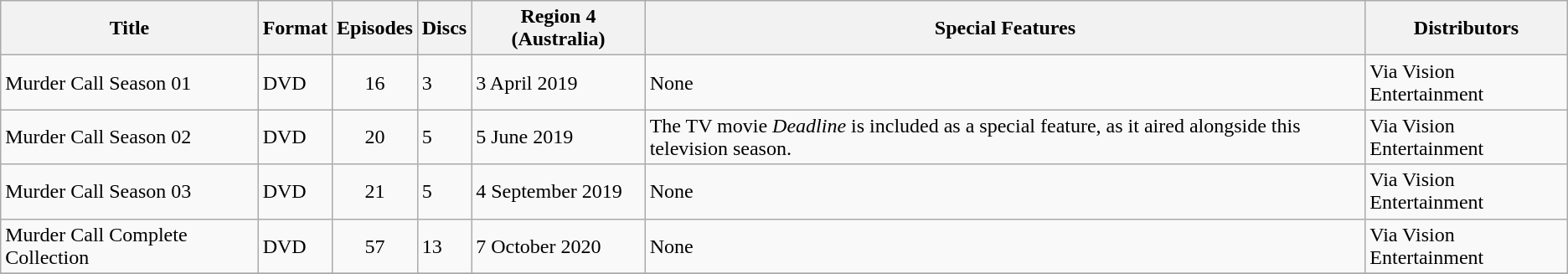<table class="wikitable">
<tr>
<th>Title</th>
<th>Format</th>
<th>Episodes</th>
<th>Discs</th>
<th>Region 4 (Australia)</th>
<th>Special Features</th>
<th>Distributors</th>
</tr>
<tr>
<td>Murder Call Season 01</td>
<td>DVD</td>
<td style="text-align:center;">16</td>
<td>3</td>
<td>3 April 2019</td>
<td>None</td>
<td>Via Vision Entertainment</td>
</tr>
<tr>
<td>Murder Call Season 02</td>
<td>DVD</td>
<td style="text-align:center;">20</td>
<td>5</td>
<td>5 June 2019</td>
<td>The TV movie <em>Deadline</em> is included as a special feature, as it aired alongside this television season.</td>
<td>Via Vision Entertainment</td>
</tr>
<tr>
<td>Murder Call Season 03</td>
<td>DVD</td>
<td style="text-align:center;">21</td>
<td>5</td>
<td>4 September 2019</td>
<td>None</td>
<td>Via Vision Entertainment</td>
</tr>
<tr>
<td>Murder Call Complete Collection</td>
<td>DVD</td>
<td style="text-align:center;">57</td>
<td>13</td>
<td>7 October 2020</td>
<td>None</td>
<td>Via Vision Entertainment</td>
</tr>
<tr>
</tr>
</table>
